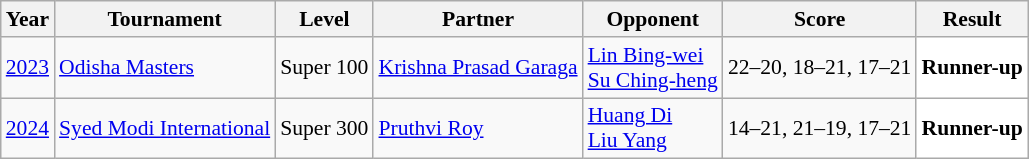<table class="sortable wikitable" style="font-size: 90%;">
<tr>
<th>Year</th>
<th>Tournament</th>
<th>Level</th>
<th>Partner</th>
<th>Opponent</th>
<th>Score</th>
<th>Result</th>
</tr>
<tr>
<td align="center"><a href='#'>2023</a></td>
<td align="left"><a href='#'>Odisha Masters</a></td>
<td align="left">Super 100</td>
<td align="left"> <a href='#'>Krishna Prasad Garaga</a></td>
<td align="left"> <a href='#'>Lin Bing-wei</a><br> <a href='#'>Su Ching-heng</a></td>
<td align="left">22–20, 18–21, 17–21</td>
<td style="text-align:left; background:white"> <strong>Runner-up</strong></td>
</tr>
<tr>
<td align="center"><a href='#'>2024</a></td>
<td align="left"><a href='#'>Syed Modi International</a></td>
<td align="left">Super 300</td>
<td align="left"> <a href='#'>Pruthvi Roy</a></td>
<td align="left"> <a href='#'>Huang Di</a><br> <a href='#'>Liu Yang</a></td>
<td align="left">14–21, 21–19, 17–21</td>
<td style="text-align:left; background:white"> <strong>Runner-up</strong></td>
</tr>
</table>
